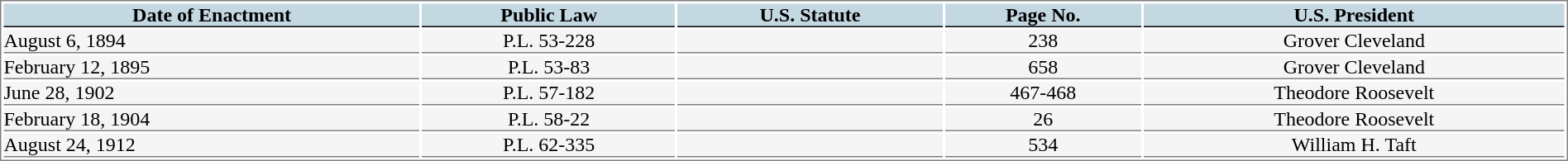<table style="border:1px solid gray; align:left; width:100%" cellspacing=2 cellpadding=0>
<tr style="font-weight:bold; text-align:center; background:#c4d8e2; color:black;">
<th style=" border-bottom:1.5px solid black">Date of Enactment</th>
<th style=" border-bottom:1.5px solid black">Public Law</th>
<th style=" border-bottom:1.5px solid black">U.S. Statute</th>
<th style=" border-bottom:1.5px solid black">Page No.</th>
<th style=" border-bottom:1.5px solid black">U.S. President</th>
</tr>
<tr>
<td style="border-bottom:1px solid gray; background:#F5F5F5;">August 6, 1894</td>
<td style="border-bottom:1px solid gray; background:#F5F5F5; text-align:center;">P.L. 53-228</td>
<td style="border-bottom:1px solid gray; background:#F5F5F5; text-align:center;"></td>
<td style="border-bottom:1px solid gray; background:#F5F5F5; text-align:center;">238</td>
<td style="border-bottom:1px solid gray; background:#F5F5F5; text-align:center;">Grover Cleveland</td>
</tr>
<tr>
<td style="border-bottom:1px solid gray; background:#F5F5F5;">February 12, 1895</td>
<td style="border-bottom:1px solid gray; background:#F5F5F5; text-align:center;">P.L. 53-83</td>
<td style="border-bottom:1px solid gray; background:#F5F5F5; text-align:center;"></td>
<td style="border-bottom:1px solid gray; background:#F5F5F5; text-align:center;">658</td>
<td style="border-bottom:1px solid gray; background:#F5F5F5; text-align:center;">Grover Cleveland</td>
</tr>
<tr>
<td style="border-bottom:1px solid gray; background:#F5F5F5;">June 28, 1902</td>
<td style="border-bottom:1px solid gray; background:#F5F5F5; text-align:center;">P.L. 57-182</td>
<td style="border-bottom:1px solid gray; background:#F5F5F5; text-align:center;"></td>
<td style="border-bottom:1px solid gray; background:#F5F5F5; text-align:center;">467-468</td>
<td style="border-bottom:1px solid gray; background:#F5F5F5; text-align:center;">Theodore Roosevelt</td>
</tr>
<tr>
<td style="border-bottom:1px solid gray; background:#F5F5F5;">February 18, 1904</td>
<td style="border-bottom:1px solid gray; background:#F5F5F5; text-align:center;">P.L. 58-22</td>
<td style="border-bottom:1px solid gray; background:#F5F5F5; text-align:center;"></td>
<td style="border-bottom:1px solid gray; background:#F5F5F5; text-align:center;">26</td>
<td style="border-bottom:1px solid gray; background:#F5F5F5; text-align:center;">Theodore Roosevelt</td>
</tr>
<tr>
<td style="border-bottom:1px solid gray; background:#F5F5F5;">August 24, 1912</td>
<td style="border-bottom:1px solid gray; background:#F5F5F5; text-align:center;">P.L. 62-335</td>
<td style="border-bottom:1px solid gray; background:#F5F5F5; text-align:center;"></td>
<td style="border-bottom:1px solid gray; background:#F5F5F5; text-align:center;">534</td>
<td style="border-bottom:1px solid gray; background:#F5F5F5; text-align:center;">William H. Taft</td>
</tr>
</table>
